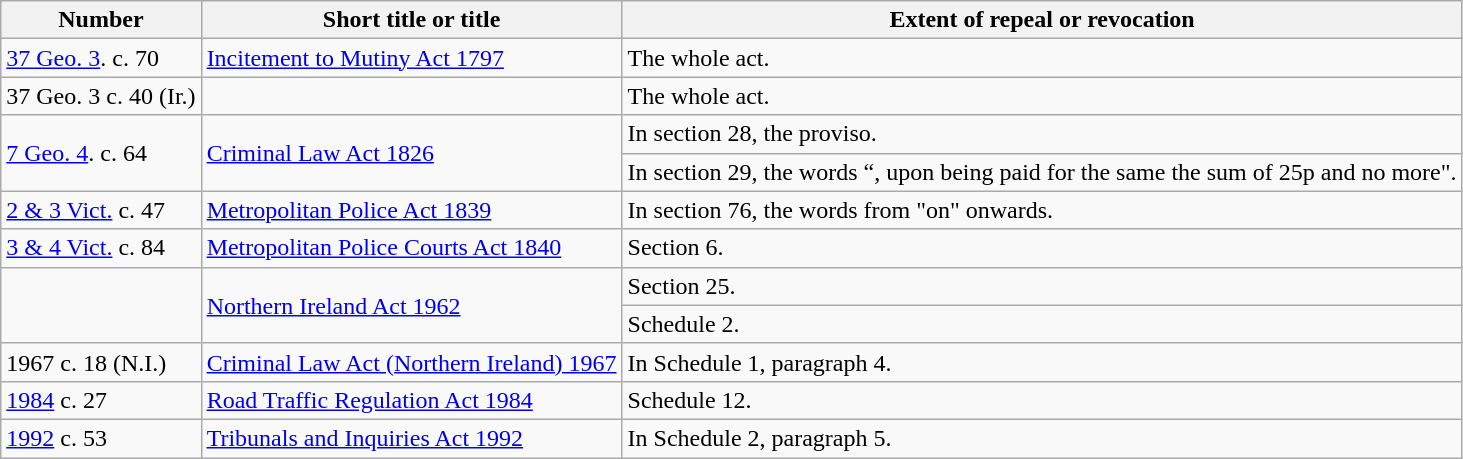<table class="wikitable">
<tr>
<th>Number</th>
<th>Short title or title</th>
<th>Extent of repeal or revocation</th>
</tr>
<tr>
<td><a href='#'>37 Geo. 3</a>. c. 70</td>
<td><a href='#'>Incitement to Mutiny Act 1797</a></td>
<td>The whole act.</td>
</tr>
<tr>
<td>37 Geo. 3 c. 40 (Ir.)</td>
<td></td>
<td>The whole act.</td>
</tr>
<tr>
<td rowspan=2><a href='#'>7 Geo. 4</a>. c. 64</td>
<td rowspan=2><a href='#'>Criminal Law Act 1826</a></td>
<td>In section 28, the proviso.</td>
</tr>
<tr>
<td>In section 29, the words “, upon being paid for the same the sum of 25p and no more".</td>
</tr>
<tr>
<td><a href='#'>2 & 3 Vict.</a> c. 47</td>
<td><a href='#'>Metropolitan Police Act 1839</a></td>
<td>In section 76, the words from "on" onwards.</td>
</tr>
<tr>
<td><a href='#'>3 & 4 Vict.</a> c. 84</td>
<td><a href='#'>Metropolitan Police Courts Act 1840</a></td>
<td>Section 6.</td>
</tr>
<tr>
<td rowspan=2></td>
<td rowspan=2><a href='#'>Northern Ireland Act 1962</a></td>
<td>Section 25.</td>
</tr>
<tr>
<td>Schedule 2.</td>
</tr>
<tr>
<td>1967 c. 18 (N.I.)</td>
<td><a href='#'>Criminal Law Act (Northern Ireland) 1967</a></td>
<td>In Schedule 1, paragraph 4.</td>
</tr>
<tr>
<td><a href='#'>1984</a> c. 27</td>
<td><a href='#'>Road Traffic Regulation Act 1984</a></td>
<td>Schedule 12.</td>
</tr>
<tr>
<td><a href='#'>1992</a> c. 53</td>
<td><a href='#'>Tribunals and Inquiries Act 1992</a></td>
<td>In Schedule 2, paragraph 5.</td>
</tr>
</table>
